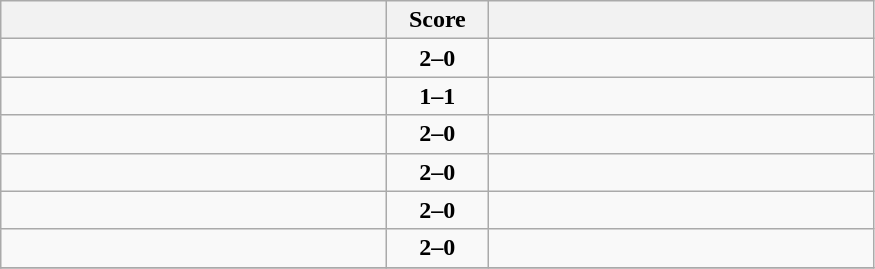<table class="wikitable" style="text-align: center; font-size:100% ">
<tr>
<th align="right" width="250"></th>
<th width="60">Score</th>
<th align="left" width="250"></th>
</tr>
<tr>
<td align=left><strong></strong></td>
<td align=center><strong>2–0</strong></td>
<td align=left></td>
</tr>
<tr>
<td align=left></td>
<td align=center><strong>1–1</strong></td>
<td align=left></td>
</tr>
<tr>
<td align=left><strong></strong></td>
<td align=center><strong>2–0</strong></td>
<td align=left></td>
</tr>
<tr>
<td align=left><strong></strong></td>
<td align=center><strong>2–0</strong></td>
<td align=left></td>
</tr>
<tr>
<td align=left><strong></strong></td>
<td align=center><strong>2–0</strong></td>
<td align=left></td>
</tr>
<tr>
<td align=left><strong></strong></td>
<td align=center><strong>2–0</strong></td>
<td align=left></td>
</tr>
<tr>
</tr>
</table>
